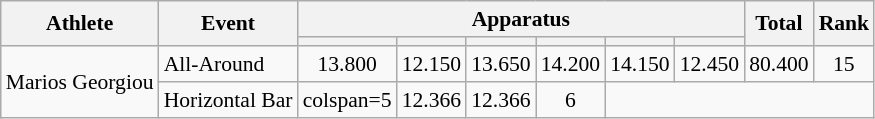<table class="wikitable" style="font-size:90%">
<tr>
<th rowspan=2>Athlete</th>
<th rowspan=2>Event</th>
<th colspan=6>Apparatus</th>
<th rowspan=2>Total</th>
<th rowspan=2>Rank</th>
</tr>
<tr style="font-size:95%">
<th></th>
<th></th>
<th></th>
<th></th>
<th></th>
<th></th>
</tr>
<tr align=center>
<td align=left rowspan=2>Marios Georgiou</td>
<td align=left>All-Around</td>
<td>13.800</td>
<td>12.150</td>
<td>13.650</td>
<td>14.200</td>
<td>14.150</td>
<td>12.450</td>
<td>80.400</td>
<td>15</td>
</tr>
<tr align=center>
<td align=left>Horizontal Bar</td>
<td>colspan=5 </td>
<td>12.366</td>
<td>12.366</td>
<td>6</td>
</tr>
</table>
